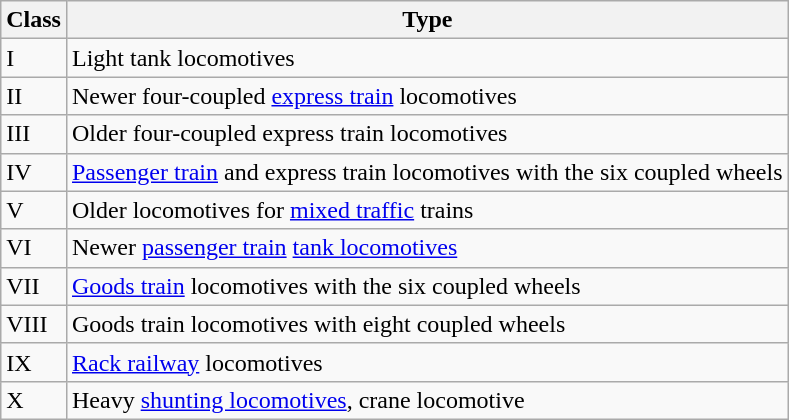<table class="wikitable float-left">
<tr>
<th>Class</th>
<th>Type</th>
</tr>
<tr>
<td>I</td>
<td>Light tank locomotives</td>
</tr>
<tr>
<td>II</td>
<td>Newer four-coupled <a href='#'>express train</a> locomotives</td>
</tr>
<tr>
<td>III</td>
<td>Older four-coupled express train locomotives</td>
</tr>
<tr>
<td>IV</td>
<td><a href='#'>Passenger train</a> and express train locomotives with the six coupled wheels</td>
</tr>
<tr>
<td>V</td>
<td>Older locomotives for <a href='#'>mixed traffic</a> trains</td>
</tr>
<tr>
<td>VI</td>
<td>Newer <a href='#'>passenger train</a> <a href='#'>tank locomotives</a></td>
</tr>
<tr>
<td>VII</td>
<td><a href='#'>Goods train</a> locomotives with the six coupled wheels</td>
</tr>
<tr>
<td>VIII</td>
<td>Goods train locomotives with eight coupled wheels</td>
</tr>
<tr>
<td>IX</td>
<td><a href='#'>Rack railway</a> locomotives</td>
</tr>
<tr>
<td>X</td>
<td>Heavy <a href='#'>shunting locomotives</a>, crane locomotive</td>
</tr>
</table>
